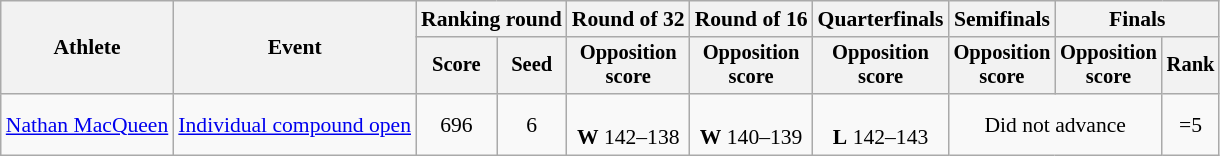<table class="wikitable" style="text-align: center; font-size:90%">
<tr>
<th rowspan="2">Athlete</th>
<th rowspan="2">Event</th>
<th colspan="2">Ranking round</th>
<th>Round of 32</th>
<th>Round of 16</th>
<th>Quarterfinals</th>
<th>Semifinals</th>
<th colspan="2">Finals</th>
</tr>
<tr style="font-size:95%">
<th>Score</th>
<th>Seed</th>
<th>Opposition<br>score</th>
<th>Opposition<br>score</th>
<th>Opposition<br>score</th>
<th>Opposition<br>score</th>
<th>Opposition<br>score</th>
<th>Rank</th>
</tr>
<tr>
<td style="text-align:left"><a href='#'>Nathan MacQueen</a></td>
<td style="text-align:left"><a href='#'>Individual compound open</a></td>
<td>696</td>
<td>6</td>
<td><br><strong>W</strong> 142–138</td>
<td><br><strong>W</strong> 140–139</td>
<td><br><strong>L</strong> 142–143</td>
<td colspan=2>Did not advance</td>
<td>=5</td>
</tr>
</table>
